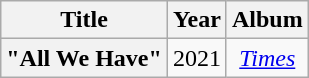<table class="wikitable plainrowheaders" style="text-align:center;">
<tr>
<th>Title</th>
<th>Year</th>
<th>Album</th>
</tr>
<tr>
<th scope="row">"All We Have"<br></th>
<td>2021</td>
<td><em><a href='#'>Times</a></em></td>
</tr>
</table>
